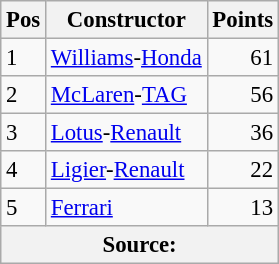<table class="wikitable" style="font-size:95%;">
<tr>
<th>Pos</th>
<th>Constructor</th>
<th>Points</th>
</tr>
<tr>
<td>1</td>
<td> <a href='#'>Williams</a>-<a href='#'>Honda</a></td>
<td align="right">61</td>
</tr>
<tr>
<td>2</td>
<td> <a href='#'>McLaren</a>-<a href='#'>TAG</a></td>
<td align="right">56</td>
</tr>
<tr>
<td>3</td>
<td> <a href='#'>Lotus</a>-<a href='#'>Renault</a></td>
<td align="right">36</td>
</tr>
<tr>
<td>4</td>
<td> <a href='#'>Ligier</a>-<a href='#'>Renault</a></td>
<td align="right">22</td>
</tr>
<tr>
<td>5</td>
<td> <a href='#'>Ferrari</a></td>
<td align="right">13</td>
</tr>
<tr>
<th colspan=4>Source: </th>
</tr>
</table>
